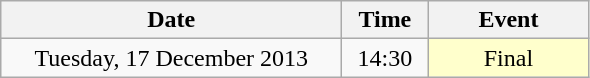<table class = "wikitable" style="text-align:center;">
<tr>
<th width=220>Date</th>
<th width=50>Time</th>
<th width=100>Event</th>
</tr>
<tr>
<td>Tuesday, 17 December 2013</td>
<td>14:30</td>
<td bgcolor=ffffcc>Final</td>
</tr>
</table>
